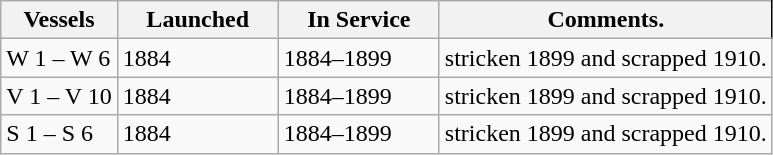<table class="wikitable">
<tr>
<th width="60px">Vessels</th>
<th width="100px">Launched</th>
<th width="100px">In Service</th>
<th style="border-right:1px solid black;">Comments.</th>
</tr>
<tr>
<td>W 1 – W 6</td>
<td>1884</td>
<td>1884–1899</td>
<td>stricken 1899 and scrapped 1910.</td>
</tr>
<tr>
<td nowrap>V 1 – V 10</td>
<td>1884</td>
<td>1884–1899</td>
<td>stricken 1899 and scrapped 1910.</td>
</tr>
<tr>
<td>S 1 – S 6</td>
<td>1884</td>
<td>1884–1899</td>
<td>stricken 1899 and scrapped 1910.</td>
</tr>
</table>
